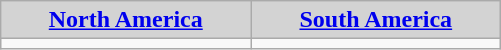<table class="wikitable nowrap">
<tr style="background:Lightgrey;">
<th style="background:Lightgrey;width:33%;"><a href='#'>North America</a> </th>
<th style="background:Lightgrey;width:33%;"><a href='#'>South America</a> </th>
</tr>
<tr style="vertical-align:top">
<td style="font-size:88%"></td>
<td style="font-size:88%"></td>
</tr>
</table>
